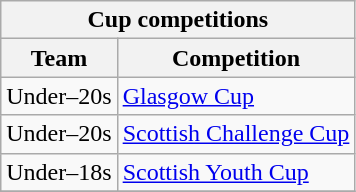<table class="wikitable">
<tr>
<th colspan=3>Cup competitions</th>
</tr>
<tr>
<th scope="col">Team</th>
<th scope="col">Competition</th>
</tr>
<tr>
<td>Under–20s</td>
<td><a href='#'>Glasgow Cup</a></td>
</tr>
<tr>
<td>Under–20s</td>
<td><a href='#'>Scottish Challenge Cup</a></td>
</tr>
<tr>
<td>Under–18s</td>
<td><a href='#'>Scottish Youth Cup</a></td>
</tr>
<tr>
</tr>
</table>
